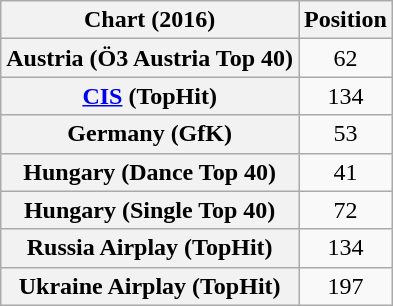<table class="wikitable plainrowheaders sortable" style="text-align:center">
<tr>
<th>Chart (2016)</th>
<th>Position</th>
</tr>
<tr>
<th scope="row">Austria (Ö3 Austria Top 40)</th>
<td>62</td>
</tr>
<tr>
<th scope="row"><a href='#'>CIS</a> (TopHit)</th>
<td style="text-align:center;">134</td>
</tr>
<tr>
<th scope="row">Germany (GfK)</th>
<td>53</td>
</tr>
<tr>
<th scope="row">Hungary (Dance Top 40)</th>
<td>41</td>
</tr>
<tr>
<th scope="row">Hungary (Single Top 40)</th>
<td>72</td>
</tr>
<tr>
<th scope="row">Russia Airplay (TopHit)</th>
<td style="text-align:center;">134</td>
</tr>
<tr>
<th scope="row">Ukraine Airplay (TopHit)</th>
<td style="text-align:center;">197</td>
</tr>
</table>
